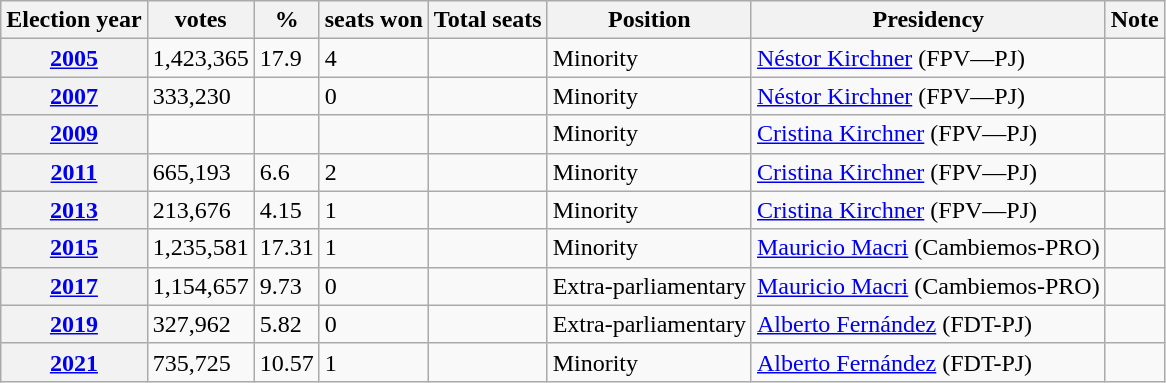<table class="wikitable">
<tr>
<th>Election year</th>
<th>votes</th>
<th>%</th>
<th>seats won</th>
<th>Total seats</th>
<th>Position</th>
<th>Presidency</th>
<th>Note</th>
</tr>
<tr>
<th><a href='#'>2005</a></th>
<td>1,423,365</td>
<td>17.9</td>
<td>4</td>
<td></td>
<td>Minority</td>
<td><a href='#'>Néstor Kirchner</a> (FPV—PJ)</td>
<td></td>
</tr>
<tr>
<th><a href='#'>2007</a></th>
<td>333,230</td>
<td></td>
<td>0</td>
<td></td>
<td>Minority</td>
<td><a href='#'>Néstor Kirchner</a> (FPV—PJ)</td>
<td></td>
</tr>
<tr>
<th><a href='#'>2009</a></th>
<td></td>
<td></td>
<td></td>
<td></td>
<td>Minority</td>
<td><a href='#'>Cristina Kirchner</a> (FPV—PJ)</td>
<td></td>
</tr>
<tr>
<th><a href='#'>2011</a></th>
<td>665,193</td>
<td>6.6</td>
<td>2</td>
<td></td>
<td>Minority</td>
<td><a href='#'>Cristina Kirchner</a> (FPV—PJ)</td>
<td></td>
</tr>
<tr>
<th><a href='#'>2013</a></th>
<td>213,676</td>
<td>4.15</td>
<td>1</td>
<td></td>
<td>Minority</td>
<td><a href='#'>Cristina Kirchner</a> (FPV—PJ)</td>
<td></td>
</tr>
<tr>
<th><a href='#'>2015</a></th>
<td>1,235,581</td>
<td>17.31</td>
<td>1</td>
<td></td>
<td>Minority</td>
<td><a href='#'>Mauricio Macri</a> (Cambiemos-PRO)</td>
<td></td>
</tr>
<tr>
<th><a href='#'>2017</a></th>
<td>1,154,657</td>
<td>9.73</td>
<td>0</td>
<td></td>
<td>Extra-parliamentary</td>
<td><a href='#'>Mauricio Macri</a> (Cambiemos-PRO)</td>
<td></td>
</tr>
<tr>
<th><a href='#'>2019</a></th>
<td>327,962</td>
<td>5.82</td>
<td>0</td>
<td></td>
<td>Extra-parliamentary</td>
<td><a href='#'>Alberto Fernández</a> (FDT-PJ)</td>
<td></td>
</tr>
<tr>
<th><a href='#'>2021</a></th>
<td>735,725</td>
<td>10.57</td>
<td>1</td>
<td></td>
<td>Minority</td>
<td><a href='#'>Alberto Fernández</a> (FDT-PJ)</td>
<td></td>
</tr>
</table>
